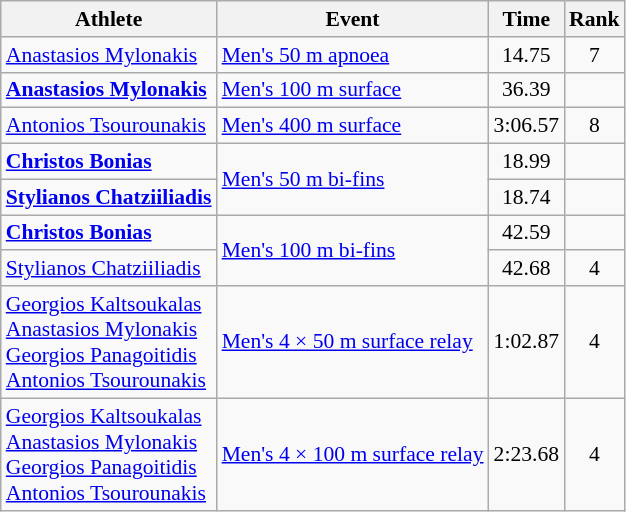<table class=wikitable style=font-size:90%;text-align:center>
<tr>
<th>Athlete</th>
<th>Event</th>
<th>Time</th>
<th>Rank</th>
</tr>
<tr>
<td align=left><a href='#'>Anastasios Mylonakis</a></td>
<td align=left><a href='#'>Men's 50 m apnoea</a></td>
<td>14.75</td>
<td>7</td>
</tr>
<tr>
<td align=left><strong><a href='#'>Anastasios Mylonakis</a></strong></td>
<td align=left><a href='#'>Men's 100 m surface</a></td>
<td>36.39</td>
<td></td>
</tr>
<tr>
<td align=left><a href='#'>Antonios Tsourounakis</a></td>
<td align=left><a href='#'>Men's 400 m surface</a></td>
<td>3:06.57</td>
<td>8</td>
</tr>
<tr>
<td align=left><strong><a href='#'>Christos Bonias</a></strong></td>
<td align=left rowspan=2><a href='#'>Men's 50 m bi-fins</a></td>
<td>18.99</td>
<td></td>
</tr>
<tr>
<td align=left><strong><a href='#'>Stylianos Chatziiliadis</a></strong></td>
<td>18.74</td>
<td></td>
</tr>
<tr>
<td align=left><strong><a href='#'>Christos Bonias</a></strong></td>
<td align=left rowspan=2><a href='#'>Men's 100 m bi-fins</a></td>
<td>42.59</td>
<td></td>
</tr>
<tr>
<td align=left><a href='#'>Stylianos Chatziiliadis</a></td>
<td>42.68</td>
<td>4</td>
</tr>
<tr>
<td align=left><a href='#'>Georgios Kaltsoukalas</a><br><a href='#'>Anastasios Mylonakis</a><br><a href='#'>Georgios Panagoitidis</a><br><a href='#'>Antonios Tsourounakis</a></td>
<td align=left><a href='#'>Men's 4 × 50 m surface relay</a></td>
<td>1:02.87</td>
<td>4</td>
</tr>
<tr>
<td align=left><a href='#'>Georgios Kaltsoukalas</a><br><a href='#'>Anastasios Mylonakis</a><br><a href='#'>Georgios Panagoitidis</a><br><a href='#'>Antonios Tsourounakis</a></td>
<td align=left><a href='#'>Men's 4 × 100 m surface relay</a></td>
<td>2:23.68</td>
<td>4</td>
</tr>
</table>
